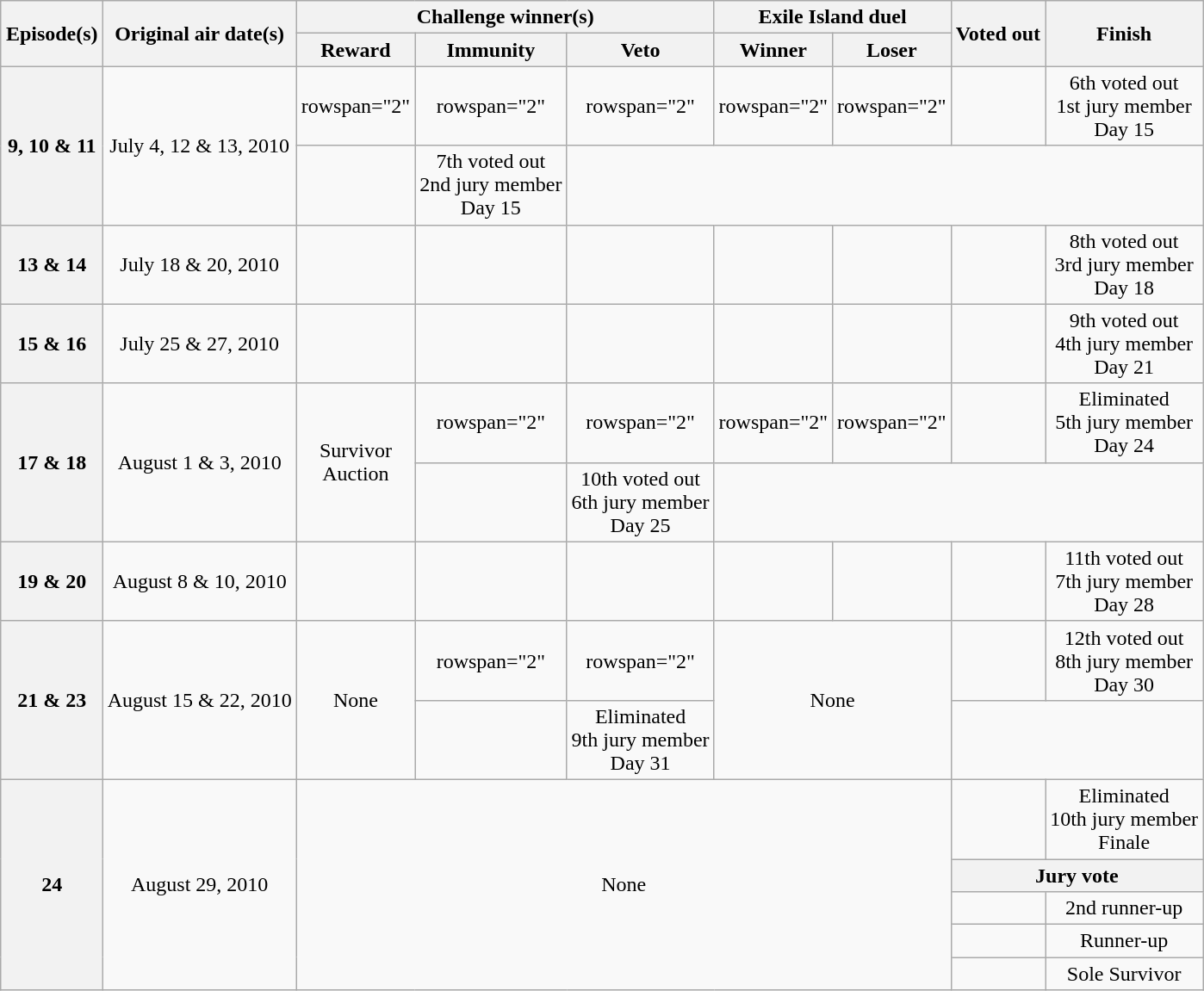<table class="wikitable nowrap" style="margin:auto; text-align:center">
<tr>
<th rowspan="2">Episode(s)</th>
<th rowspan="2">Original air date(s)</th>
<th colspan="3">Challenge winner(s)</th>
<th colspan="2">Exile Island duel</th>
<th rowspan="2">Voted out</th>
<th rowspan="2">Finish</th>
</tr>
<tr>
<th>Reward</th>
<th>Immunity</th>
<th>Veto</th>
<th>Winner</th>
<th>Loser</th>
</tr>
<tr>
<th rowspan="2">9, 10 & 11</th>
<td rowspan="2">July 4, 12 & 13, 2010</td>
<td>rowspan="2" </td>
<td>rowspan="2" </td>
<td>rowspan="2" </td>
<td>rowspan="2" </td>
<td>rowspan="2" </td>
<td></td>
<td>6th voted out<br>1st jury member<br>Day 15</td>
</tr>
<tr>
<td></td>
<td>7th voted out<br>2nd jury member<br>Day 15</td>
</tr>
<tr>
<th>13 & 14</th>
<td>July 18 & 20, 2010</td>
<td></td>
<td></td>
<td></td>
<td></td>
<td></td>
<td></td>
<td>8th voted out<br>3rd jury member<br>Day 18</td>
</tr>
<tr>
<th>15 & 16</th>
<td>July 25 & 27, 2010</td>
<td></td>
<td></td>
<td></td>
<td></td>
<td></td>
<td></td>
<td>9th voted out<br>4th jury member<br>Day 21</td>
</tr>
<tr>
<th rowspan="2">17 & 18</th>
<td rowspan="2">August 1 & 3, 2010</td>
<td rowspan="2">Survivor<br>Auction</td>
<td>rowspan="2" </td>
<td>rowspan="2" </td>
<td>rowspan="2" </td>
<td>rowspan="2" </td>
<td></td>
<td>Eliminated<br>5th jury member<br>Day 24</td>
</tr>
<tr>
<td></td>
<td>10th voted out<br>6th jury member<br>Day 25</td>
</tr>
<tr>
<th>19 & 20</th>
<td>August 8 & 10, 2010</td>
<td></td>
<td></td>
<td></td>
<td></td>
<td></td>
<td></td>
<td>11th voted out <br>7th jury member<br>Day 28</td>
</tr>
<tr>
<th rowspan="2">21 & 23</th>
<td rowspan="2">August 15 & 22, 2010</td>
<td rowspan="2">None</td>
<td>rowspan="2" </td>
<td>rowspan="2" </td>
<td rowspan="2" colspan="2">None</td>
<td></td>
<td>12th voted out <br>8th jury member<br>Day 30</td>
</tr>
<tr>
<td></td>
<td>Eliminated<br>9th jury member<br>Day 31</td>
</tr>
<tr>
<th rowspan="5">24</th>
<td rowspan="5">August 29, 2010</td>
<td rowspan="5" colspan="5">None</td>
<td></td>
<td>Eliminated<br>10th jury member<br>Finale</td>
</tr>
<tr>
<th colspan="2">Jury vote</th>
</tr>
<tr>
<td></td>
<td>2nd runner-up</td>
</tr>
<tr>
<td></td>
<td>Runner-up</td>
</tr>
<tr>
<td></td>
<td>Sole Survivor</td>
</tr>
</table>
